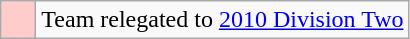<table class="wikitable">
<tr>
<td style="background: #ffcccc;">    </td>
<td>Team relegated to <a href='#'>2010 Division Two</a></td>
</tr>
</table>
